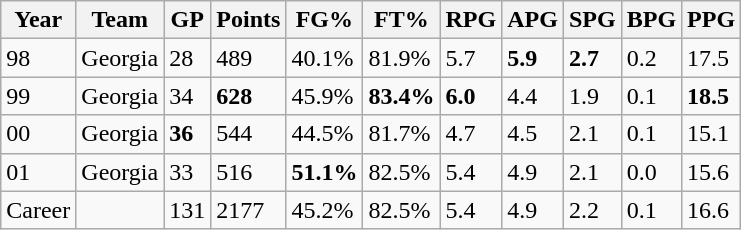<table class="wikitable">
<tr>
<th>Year</th>
<th>Team</th>
<th>GP</th>
<th>Points</th>
<th>FG%</th>
<th>FT%</th>
<th>RPG</th>
<th>APG</th>
<th>SPG</th>
<th>BPG</th>
<th>PPG</th>
</tr>
<tr>
<td>98</td>
<td>Georgia</td>
<td>28</td>
<td>489</td>
<td>40.1%</td>
<td>81.9%</td>
<td>5.7</td>
<td><strong>5.9</strong></td>
<td><strong>2.7</strong></td>
<td>0.2</td>
<td>17.5</td>
</tr>
<tr>
<td>99</td>
<td>Georgia</td>
<td>34</td>
<td><strong>628</strong></td>
<td>45.9%</td>
<td><strong>83.4%</strong></td>
<td><strong>6.0</strong></td>
<td>4.4</td>
<td>1.9</td>
<td>0.1</td>
<td><strong>18.5</strong></td>
</tr>
<tr>
<td>00</td>
<td>Georgia</td>
<td><strong>36</strong></td>
<td>544</td>
<td>44.5%</td>
<td>81.7%</td>
<td>4.7</td>
<td>4.5</td>
<td>2.1</td>
<td>0.1</td>
<td>15.1</td>
</tr>
<tr>
<td>01</td>
<td>Georgia</td>
<td>33</td>
<td>516</td>
<td><strong>51.1%</strong></td>
<td>82.5%</td>
<td>5.4</td>
<td>4.9</td>
<td>2.1</td>
<td>0.0</td>
<td>15.6</td>
</tr>
<tr>
<td>Career</td>
<td></td>
<td>131</td>
<td>2177</td>
<td>45.2%</td>
<td>82.5%</td>
<td>5.4</td>
<td>4.9</td>
<td>2.2</td>
<td>0.1</td>
<td>16.6</td>
</tr>
</table>
